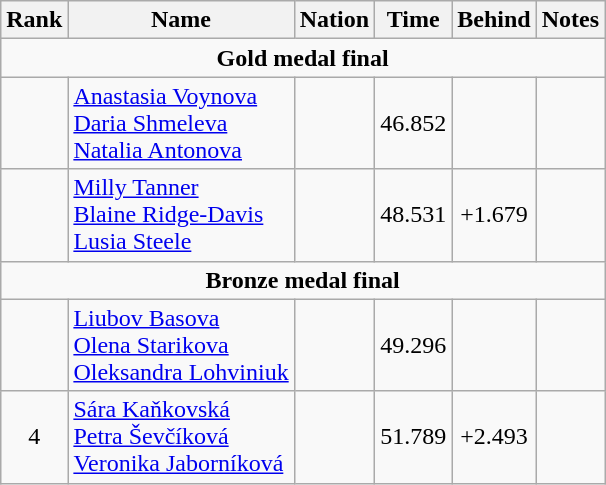<table class="wikitable" style="text-align:center">
<tr>
<th>Rank</th>
<th>Name</th>
<th>Nation</th>
<th>Time</th>
<th>Behind</th>
<th>Notes</th>
</tr>
<tr>
<td colspan=6><strong>Gold medal final</strong></td>
</tr>
<tr>
<td></td>
<td align=left><a href='#'>Anastasia Voynova</a><br><a href='#'>Daria Shmeleva</a><br><a href='#'>Natalia Antonova</a></td>
<td align=left></td>
<td>46.852</td>
<td></td>
<td></td>
</tr>
<tr>
<td></td>
<td align=left><a href='#'>Milly Tanner</a><br><a href='#'>Blaine Ridge-Davis</a><br><a href='#'>Lusia Steele</a></td>
<td align=left></td>
<td>48.531</td>
<td>+1.679</td>
<td></td>
</tr>
<tr>
<td colspan=6><strong>Bronze medal final</strong></td>
</tr>
<tr>
<td></td>
<td align=left><a href='#'>Liubov Basova</a><br><a href='#'>Olena Starikova</a><br><a href='#'>Oleksandra Lohviniuk</a></td>
<td align=left></td>
<td>49.296</td>
<td></td>
<td></td>
</tr>
<tr>
<td>4</td>
<td align=left><a href='#'>Sára Kaňkovská</a><br><a href='#'>Petra Ševčíková</a><br><a href='#'>Veronika Jaborníková</a></td>
<td align=left></td>
<td>51.789</td>
<td>+2.493</td>
<td></td>
</tr>
</table>
